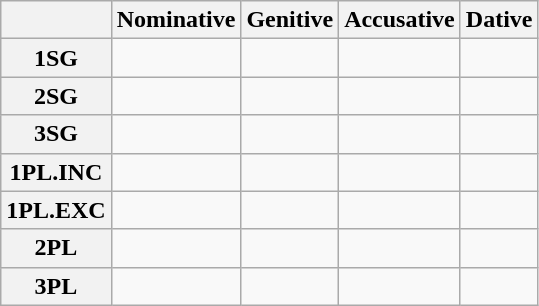<table class="wikitable" style="text-align:center;">
<tr>
<th></th>
<th>Nominative</th>
<th>Genitive</th>
<th>Accusative</th>
<th>Dative</th>
</tr>
<tr>
<th>1SG</th>
<td></td>
<td></td>
<td></td>
<td></td>
</tr>
<tr>
<th>2SG</th>
<td></td>
<td></td>
<td></td>
<td></td>
</tr>
<tr>
<th>3SG</th>
<td align=center></td>
<td></td>
<td></td>
<td></td>
</tr>
<tr>
<th>1PL.INC</th>
<td></td>
<td></td>
<td></td>
<td></td>
</tr>
<tr>
<th>1PL.EXC</th>
<td></td>
<td></td>
<td></td>
<td></td>
</tr>
<tr>
<th>2PL</th>
<td></td>
<td></td>
<td></td>
<td></td>
</tr>
<tr>
<th>3PL</th>
<td></td>
<td></td>
<td></td>
<td></td>
</tr>
</table>
